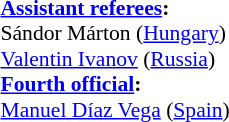<table width=100% style="font-size: 90%">
<tr>
<td><br><strong><a href='#'>Assistant referees</a>:</strong>
<br>Sándor Márton (<a href='#'>Hungary</a>)
<br><a href='#'>Valentin Ivanov</a> (<a href='#'>Russia</a>)
<br><strong><a href='#'>Fourth official</a>:</strong>
<br><a href='#'>Manuel Díaz Vega</a> (<a href='#'>Spain</a>)</td>
</tr>
</table>
